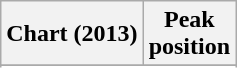<table class="wikitable plainrowheaders sortable" style="text-align:center">
<tr>
<th>Chart (2013)</th>
<th>Peak<br>position</th>
</tr>
<tr>
</tr>
<tr>
</tr>
<tr>
</tr>
<tr>
</tr>
<tr>
</tr>
<tr>
</tr>
<tr>
</tr>
<tr>
</tr>
<tr>
</tr>
<tr>
</tr>
</table>
